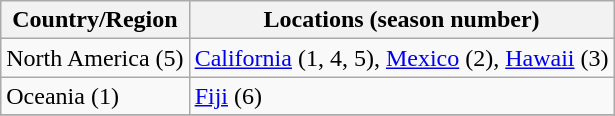<table class="wikitable">
<tr>
<th>Country/Region</th>
<th>Locations (season number)</th>
</tr>
<tr>
<td>North America (5)</td>
<td><a href='#'>California</a> (1, 4, 5), <a href='#'>Mexico</a> (2), <a href='#'>Hawaii</a> (3)</td>
</tr>
<tr>
<td>Oceania (1)</td>
<td><a href='#'>Fiji</a> (6)</td>
</tr>
<tr>
</tr>
</table>
